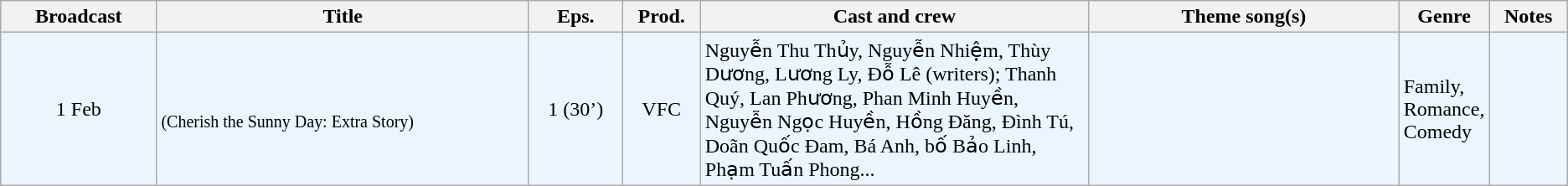<table class="wikitable sortable">
<tr>
<th style="width:10%;">Broadcast</th>
<th style="width:24%;">Title</th>
<th style="width:6%;">Eps.</th>
<th style="width:5%;">Prod.</th>
<th style="width:25%;">Cast and crew</th>
<th style="width:20%;">Theme song(s)</th>
<th style="width:5%;">Genre</th>
<th style="width:5%;">Notes</th>
</tr>
<tr ---- bgcolor="#ebf5ff">
<td style="text-align:center;">1 Feb<br></td>
<td><em></em> <br><small>(Cherish the Sunny Day: Extra Story)</small></td>
<td style="text-align:center;">1 (30’)</td>
<td style="text-align:center;">VFC</td>
<td> Nguyễn Thu Thủy, Nguyễn Nhiệm, Thùy Dương, Lương Ly, Đỗ Lê (writers); Thanh Quý, Lan Phương, Phan Minh Huyền, Nguyễn Ngọc Huyền, Hồng Đăng, Đình Tú, Doãn Quốc Đam, Bá Anh, bố Bảo Linh, Phạm Tuấn Phong...</td>
<td></td>
<td>Family, Romance, Comedy</td>
<td></td>
</tr>
</table>
